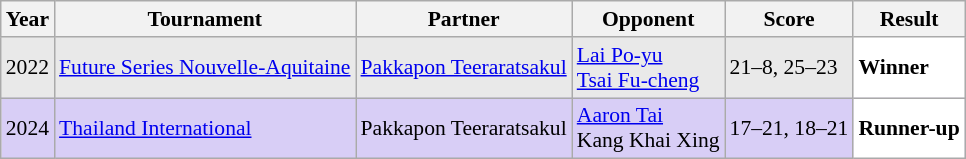<table class="sortable wikitable" style="font-size: 90%;">
<tr>
<th>Year</th>
<th>Tournament</th>
<th>Partner</th>
<th>Opponent</th>
<th>Score</th>
<th>Result</th>
</tr>
<tr style="background:#E9E9E9">
<td align="center">2022</td>
<td align="left"><a href='#'>Future Series Nouvelle-Aquitaine</a></td>
<td align="left"> <a href='#'>Pakkapon Teeraratsakul</a></td>
<td align="left"> <a href='#'>Lai Po-yu</a><br> <a href='#'>Tsai Fu-cheng</a></td>
<td align="left">21–8, 25–23</td>
<td style="text-align:left; background:white"> <strong>Winner</strong></td>
</tr>
<tr style="background:#D8CEF6">
<td align="center">2024</td>
<td align="left"><a href='#'>Thailand International</a></td>
<td align="left"> Pakkapon Teeraratsakul</td>
<td align="left"> <a href='#'>Aaron Tai</a><br> Kang Khai Xing</td>
<td align="left">17–21, 18–21</td>
<td style="text-align:left; background:white"> <strong>Runner-up</strong></td>
</tr>
</table>
